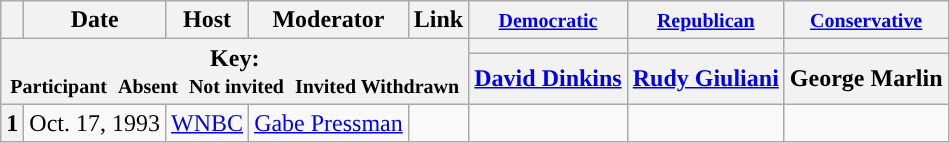<table class="wikitable" style="text-align:center;">
<tr>
<th scope="col"></th>
<th scope="col">Date</th>
<th scope="col">Host</th>
<th scope="col">Moderator</th>
<th scope="col">Link</th>
<th scope="col"><small><a href='#'>Democratic</a></small></th>
<th scope="col"><small><a href='#'>Republican</a></small></th>
<th scope="col"><small><a href='#'>Conservative</a></small></th>
</tr>
<tr>
<th colspan="5" rowspan="2">Key:<br> <small>Participant </small>  <small>Absent </small>  <small>Not invited </small>  <small>Invited  Withdrawn</small></th>
<th scope="col" style="background:"></th>
<th scope="col" style="background:"></th>
<th scope="col" style="background:"></th>
</tr>
<tr>
<th scope="col"><a href='#'>David Dinkins</a></th>
<th scope="col"><a href='#'>Rudy Giuliani</a></th>
<th scope="col">George Marlin</th>
</tr>
<tr>
<th>1</th>
<td style="white-space:nowrap;">Oct. 17, 1993</td>
<td style="white-space:nowrap;"><a href='#'>WNBC</a></td>
<td style="white-space:nowrap;"><a href='#'>Gabe Pressman</a></td>
<td style="white-space:nowrap;"></td>
<td></td>
<td></td>
<td></td>
</tr>
</table>
